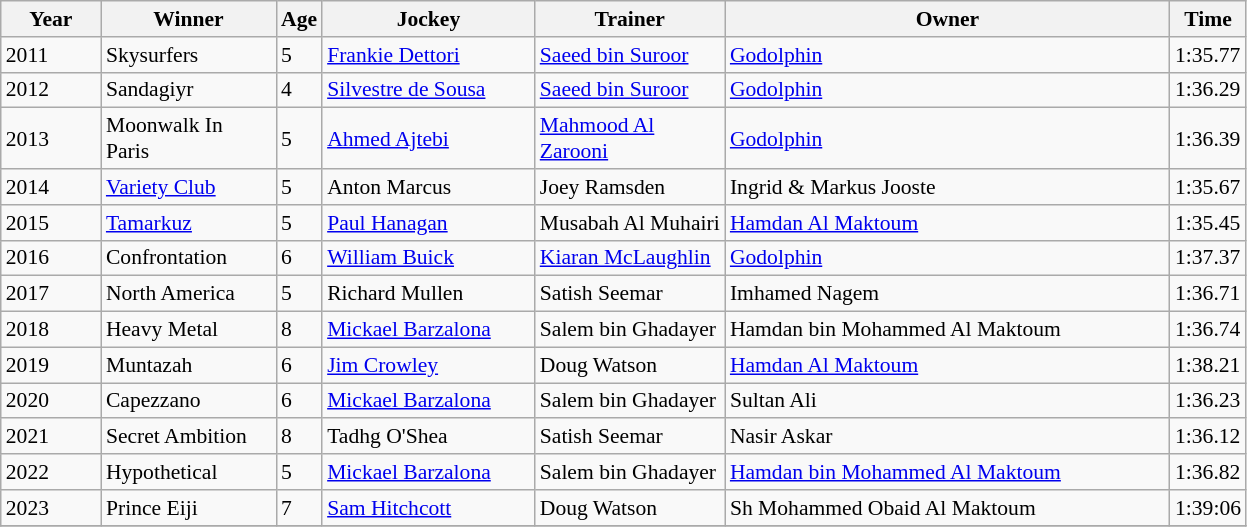<table class="wikitable sortable" style="font-size:90%">
<tr>
<th style="width:60px">Year<br></th>
<th style="width:110px">Winner<br></th>
<th>Age<br></th>
<th style="width:135px">Jockey<br></th>
<th style="width:120px">Trainer<br></th>
<th style="width:290px">Owner<br></th>
<th>Time</th>
</tr>
<tr>
<td>2011</td>
<td>Skysurfers</td>
<td>5</td>
<td><a href='#'>Frankie Dettori</a></td>
<td><a href='#'>Saeed bin Suroor</a></td>
<td><a href='#'>Godolphin</a></td>
<td>1:35.77</td>
</tr>
<tr>
<td>2012</td>
<td>Sandagiyr</td>
<td>4</td>
<td><a href='#'>Silvestre de Sousa</a></td>
<td><a href='#'>Saeed bin Suroor</a></td>
<td><a href='#'>Godolphin</a></td>
<td>1:36.29</td>
</tr>
<tr>
<td>2013</td>
<td>Moonwalk In Paris</td>
<td>5</td>
<td><a href='#'>Ahmed Ajtebi</a></td>
<td><a href='#'>Mahmood Al Zarooni</a></td>
<td><a href='#'>Godolphin</a></td>
<td>1:36.39</td>
</tr>
<tr>
<td>2014</td>
<td><a href='#'>Variety Club</a></td>
<td>5</td>
<td>Anton Marcus</td>
<td>Joey Ramsden</td>
<td>Ingrid & Markus Jooste</td>
<td>1:35.67</td>
</tr>
<tr>
<td>2015</td>
<td><a href='#'>Tamarkuz</a></td>
<td>5</td>
<td><a href='#'>Paul Hanagan</a></td>
<td>Musabah Al Muhairi</td>
<td><a href='#'>Hamdan Al Maktoum</a></td>
<td>1:35.45</td>
</tr>
<tr>
<td>2016</td>
<td>Confrontation</td>
<td>6</td>
<td><a href='#'>William Buick</a></td>
<td><a href='#'>Kiaran McLaughlin</a></td>
<td><a href='#'>Godolphin</a></td>
<td>1:37.37</td>
</tr>
<tr>
<td>2017</td>
<td>North America</td>
<td>5</td>
<td>Richard Mullen</td>
<td>Satish Seemar</td>
<td>Imhamed Nagem</td>
<td>1:36.71</td>
</tr>
<tr>
<td>2018</td>
<td>Heavy Metal</td>
<td>8</td>
<td><a href='#'>Mickael Barzalona</a></td>
<td>Salem bin Ghadayer</td>
<td>Hamdan bin Mohammed Al Maktoum</td>
<td>1:36.74</td>
</tr>
<tr>
<td>2019</td>
<td>Muntazah</td>
<td>6</td>
<td><a href='#'>Jim Crowley</a></td>
<td>Doug Watson</td>
<td><a href='#'>Hamdan Al Maktoum</a></td>
<td>1:38.21</td>
</tr>
<tr>
<td>2020</td>
<td>Capezzano</td>
<td>6</td>
<td><a href='#'>Mickael Barzalona</a></td>
<td>Salem bin Ghadayer</td>
<td>Sultan Ali</td>
<td>1:36.23</td>
</tr>
<tr>
<td>2021</td>
<td>Secret Ambition</td>
<td>8</td>
<td>Tadhg O'Shea</td>
<td>Satish Seemar</td>
<td>Nasir Askar</td>
<td>1:36.12</td>
</tr>
<tr>
<td>2022</td>
<td>Hypothetical</td>
<td>5</td>
<td><a href='#'>Mickael Barzalona</a></td>
<td>Salem bin Ghadayer</td>
<td><a href='#'>Hamdan bin Mohammed Al Maktoum</a></td>
<td>1:36.82</td>
</tr>
<tr>
<td>2023</td>
<td>Prince Eiji</td>
<td>7</td>
<td><a href='#'>Sam Hitchcott</a></td>
<td>Doug Watson</td>
<td>Sh Mohammed Obaid Al Maktoum</td>
<td>1:39:06</td>
</tr>
<tr>
</tr>
</table>
